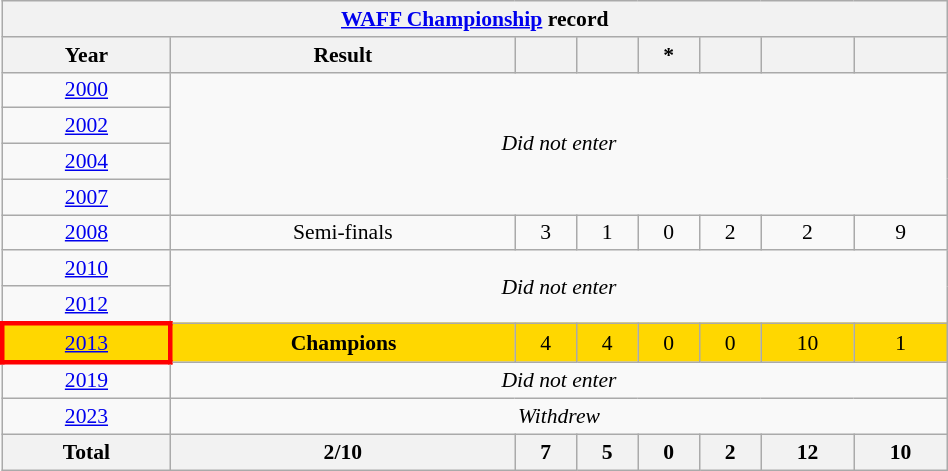<table class="wikitable" class="wikitable" style="font-size:90%; text-align:center; width:50%">
<tr>
<th colspan=8><a href='#'>WAFF Championship</a> record</th>
</tr>
<tr>
<th>Year</th>
<th>Result</th>
<th></th>
<th></th>
<th>*</th>
<th></th>
<th></th>
<th></th>
</tr>
<tr>
<td> <a href='#'>2000</a></td>
<td rowspan=4 colspan=7><em>Did not enter</em></td>
</tr>
<tr>
<td> <a href='#'>2002</a></td>
</tr>
<tr>
<td> <a href='#'>2004</a></td>
</tr>
<tr>
<td> <a href='#'>2007</a></td>
</tr>
<tr>
<td> <a href='#'>2008</a></td>
<td>Semi-finals</td>
<td>3</td>
<td>1</td>
<td>0</td>
<td>2</td>
<td>2</td>
<td>9</td>
</tr>
<tr>
<td> <a href='#'>2010</a></td>
<td rowspan=2 colspan=7><em>Did not enter</em></td>
</tr>
<tr>
<td> <a href='#'>2012</a></td>
</tr>
<tr style="background:gold;">
<td style="border: 3px solid red"> <a href='#'>2013</a></td>
<td><strong>Champions</strong></td>
<td>4</td>
<td>4</td>
<td>0</td>
<td>0</td>
<td>10</td>
<td>1</td>
</tr>
<tr>
<td> <a href='#'>2019</a></td>
<td colspan=7><em>Did not enter</em></td>
</tr>
<tr>
<td><a href='#'>2023</a></td>
<td colspan=7><em>Withdrew</em></td>
</tr>
<tr>
<th>Total</th>
<th>2/10</th>
<th>7</th>
<th>5</th>
<th>0</th>
<th>2</th>
<th>12</th>
<th>10</th>
</tr>
</table>
